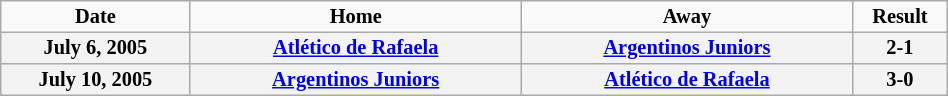<table border="2" cellpadding="2" cellspacing="0" width="50%" style="margin: 0; background: #f9f9f9; border: 1px #aaa solid; border-collapse: collapse; font-size: 85%;">
<tr>
<th width="20%">Date</th>
<th>Home</th>
<th>Away</th>
<th width="10%">Result</th>
</tr>
<tr>
<th bgcolor="F3F3F3">July 6, 2005</th>
<th bgcolor="F3F3F3"><a href='#'>Atlético de Rafaela</a></th>
<th bgcolor="F3F3F3"><a href='#'>Argentinos Juniors</a></th>
<th bgcolor="F3F3F3">2-1</th>
</tr>
<tr>
<th bgcolor="F3F3F3">July 10, 2005</th>
<th bgcolor="F3F3F3"><a href='#'>Argentinos Juniors</a></th>
<th bgcolor="F3F3F3"><a href='#'>Atlético de Rafaela</a></th>
<th bgcolor="F3F3F3">3-0</th>
</tr>
</table>
